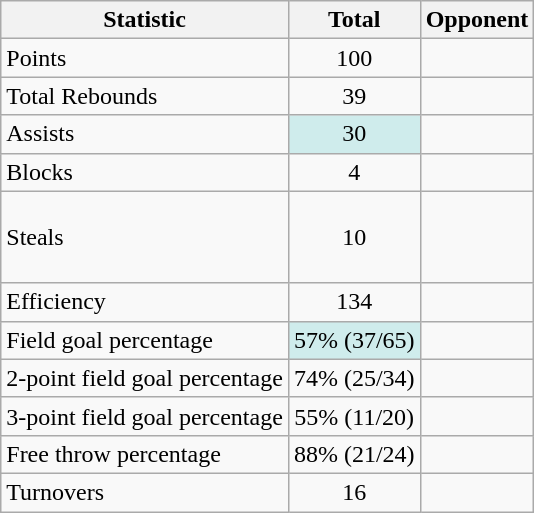<table class=wikitable>
<tr>
<th>Statistic</th>
<th>Total</th>
<th>Opponent</th>
</tr>
<tr>
<td>Points</td>
<td align=center>100</td>
<td><br></td>
</tr>
<tr>
<td>Total Rebounds</td>
<td align=center>39</td>
<td></td>
</tr>
<tr>
<td>Assists</td>
<td align=center style="background:#CFECEC;">30</td>
<td></td>
</tr>
<tr>
<td>Blocks</td>
<td align=center>4</td>
<td></td>
</tr>
<tr>
<td>Steals</td>
<td align=center>10</td>
<td><br><br><br></td>
</tr>
<tr>
<td>Efficiency</td>
<td align=center>134</td>
<td></td>
</tr>
<tr>
<td>Field goal percentage</td>
<td align=center style="background:#CFECEC;">57% (37/65)</td>
<td></td>
</tr>
<tr>
<td>2-point field goal percentage</td>
<td align=center>74% (25/34)</td>
<td></td>
</tr>
<tr>
<td>3-point field goal percentage</td>
<td align=center>55% (11/20)</td>
<td></td>
</tr>
<tr>
<td>Free throw percentage</td>
<td align=center>88% (21/24)</td>
<td></td>
</tr>
<tr>
<td>Turnovers</td>
<td align=center>16</td>
<td></td>
</tr>
</table>
